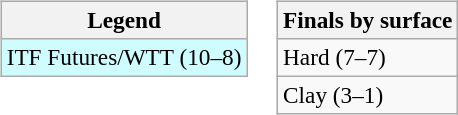<table>
<tr valign=top>
<td><br><table class="wikitable" style=font-size:97%>
<tr>
<th>Legend</th>
</tr>
<tr style="background:#cffcff;">
<td>ITF Futures/WTT (10–8)</td>
</tr>
</table>
</td>
<td><br><table class="wikitable" style=font-size:97%>
<tr>
<th>Finals by surface</th>
</tr>
<tr>
<td>Hard (7–7)</td>
</tr>
<tr>
<td>Clay (3–1)</td>
</tr>
</table>
</td>
</tr>
</table>
